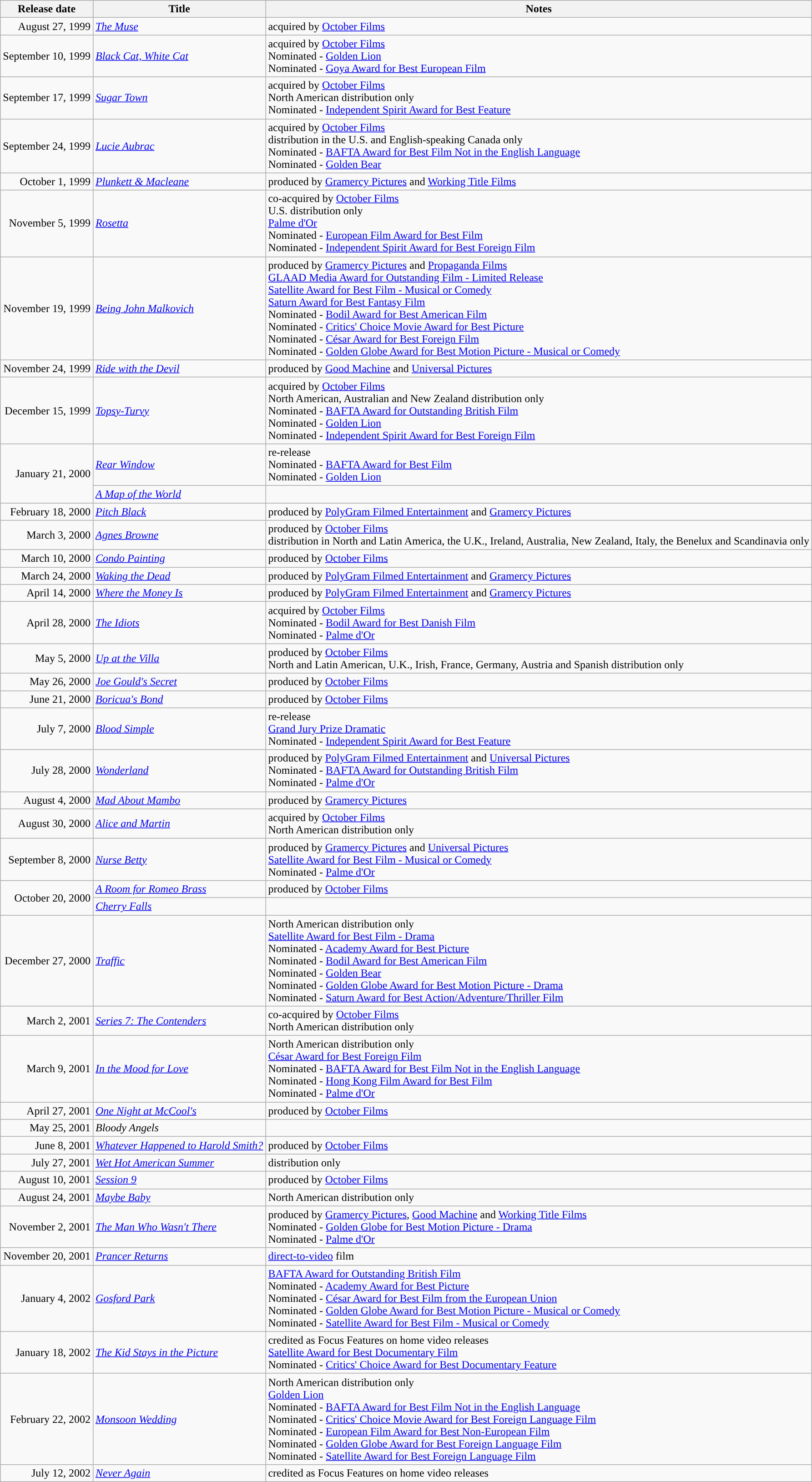<table class="wikitable sortable">
<tr>
<th>Release date</th>
<th>Title</th>
<th>Notes</th>
</tr>
<tr>
<td align="right">August 27, 1999</td>
<td><em><a href='#'>The Muse</a></em></td>
<td>acquired by <a href='#'>October Films</a></td>
</tr>
<tr>
<td align="right">September 10, 1999</td>
<td><em><a href='#'>Black Cat, White Cat</a></em></td>
<td>acquired by <a href='#'>October Films</a><br>Nominated - <a href='#'>Golden Lion</a><br>Nominated - <a href='#'>Goya Award for Best European Film</a></td>
</tr>
<tr>
<td align="right">September 17, 1999</td>
<td><em><a href='#'>Sugar Town</a></em></td>
<td>acquired by <a href='#'>October Films</a><br>North American distribution only<br>Nominated - <a href='#'>Independent Spirit Award for Best Feature</a></td>
</tr>
<tr>
<td align="right">September 24, 1999</td>
<td><em><a href='#'>Lucie Aubrac</a></em></td>
<td>acquired by <a href='#'>October Films</a><br>distribution in the U.S. and English-speaking Canada only<br>Nominated - <a href='#'>BAFTA Award for Best Film Not in the English Language</a><br>Nominated - <a href='#'>Golden Bear</a></td>
</tr>
<tr>
<td align="right">October 1, 1999</td>
<td><em><a href='#'>Plunkett & Macleane</a></em></td>
<td>produced by <a href='#'>Gramercy Pictures</a> and <a href='#'>Working Title Films</a></td>
</tr>
<tr>
<td align="right">November 5, 1999</td>
<td><em><a href='#'>Rosetta</a></em></td>
<td>co-acquired by <a href='#'>October Films</a><br>U.S. distribution only<br><a href='#'>Palme d'Or</a><br>Nominated - <a href='#'>European Film Award for Best Film</a><br>Nominated - <a href='#'>Independent Spirit Award for Best Foreign Film</a></td>
</tr>
<tr>
<td align="right">November 19, 1999</td>
<td><em><a href='#'>Being John Malkovich</a></em></td>
<td>produced by <a href='#'>Gramercy Pictures</a> and <a href='#'>Propaganda Films</a><br><a href='#'>GLAAD Media Award for Outstanding Film - Limited Release</a><br><a href='#'>Satellite Award for Best Film - Musical or Comedy</a><br><a href='#'>Saturn Award for Best Fantasy Film</a><br>Nominated - <a href='#'>Bodil Award for Best American Film</a><br>Nominated - <a href='#'>Critics' Choice Movie Award for Best Picture</a><br>Nominated - <a href='#'>César Award for Best Foreign Film</a><br>Nominated - <a href='#'>Golden Globe Award for Best Motion Picture - Musical or Comedy</a></td>
</tr>
<tr>
<td align="right">November 24, 1999</td>
<td><em><a href='#'>Ride with the Devil</a></em></td>
<td>produced by <a href='#'>Good Machine</a> and <a href='#'>Universal Pictures</a></td>
</tr>
<tr>
<td align="right">December 15, 1999</td>
<td><em><a href='#'>Topsy-Turvy</a></em></td>
<td>acquired by <a href='#'>October Films</a><br>North American, Australian and New Zealand distribution only<br>Nominated - <a href='#'>BAFTA Award for Outstanding British Film</a><br>Nominated - <a href='#'>Golden Lion</a><br>Nominated - <a href='#'>Independent Spirit Award for Best Foreign Film</a></td>
</tr>
<tr>
<td align="right" rowspan="2">January 21, 2000</td>
<td><em><a href='#'>Rear Window</a></em></td>
<td>re-release<br>Nominated - <a href='#'>BAFTA Award for Best Film</a><br>Nominated - <a href='#'>Golden Lion</a></td>
</tr>
<tr>
<td><em><a href='#'>A Map of the World</a></em></td>
</tr>
<tr>
<td align="right">February 18, 2000</td>
<td><em><a href='#'>Pitch Black</a></em></td>
<td>produced by <a href='#'>PolyGram Filmed Entertainment</a> and <a href='#'>Gramercy Pictures</a></td>
</tr>
<tr>
<td align="right">March 3, 2000</td>
<td><em><a href='#'>Agnes Browne</a></em></td>
<td>produced by <a href='#'>October Films</a><br>distribution in North and Latin America, the U.K., Ireland, Australia, New Zealand, Italy, the Benelux and Scandinavia only</td>
</tr>
<tr>
<td align="right">March 10, 2000</td>
<td><em><a href='#'>Condo Painting</a></em></td>
<td>produced by <a href='#'>October Films</a></td>
</tr>
<tr>
<td align="right">March 24, 2000</td>
<td><em><a href='#'>Waking the Dead</a></em></td>
<td>produced by <a href='#'>PolyGram Filmed Entertainment</a> and <a href='#'>Gramercy Pictures</a></td>
</tr>
<tr>
<td align="right">April 14, 2000</td>
<td><em><a href='#'>Where the Money Is</a></em></td>
<td>produced by <a href='#'>PolyGram Filmed Entertainment</a> and <a href='#'>Gramercy Pictures</a></td>
</tr>
<tr>
<td align="right">April 28, 2000</td>
<td><em><a href='#'>The Idiots</a></em></td>
<td>acquired by <a href='#'>October Films</a><br>Nominated - <a href='#'>Bodil Award for Best Danish Film</a><br>Nominated - <a href='#'>Palme d'Or</a></td>
</tr>
<tr>
<td align="right">May 5, 2000</td>
<td><em><a href='#'>Up at the Villa</a></em></td>
<td>produced by <a href='#'>October Films</a><br>North and Latin American, U.K., Irish, France, Germany, Austria and Spanish distribution only</td>
</tr>
<tr>
<td align="right">May 26, 2000</td>
<td><em><a href='#'>Joe Gould's Secret</a></em></td>
<td>produced by <a href='#'>October Films</a></td>
</tr>
<tr>
<td align="right">June 21, 2000</td>
<td><em><a href='#'>Boricua's Bond</a></em></td>
<td>produced by <a href='#'>October Films</a></td>
</tr>
<tr>
<td align="right">July 7, 2000</td>
<td><em><a href='#'>Blood Simple</a></em></td>
<td>re-release<br><a href='#'>Grand Jury Prize Dramatic</a><br>Nominated - <a href='#'>Independent Spirit Award for Best Feature</a></td>
</tr>
<tr>
<td align="right">July 28, 2000</td>
<td><em><a href='#'>Wonderland</a></em></td>
<td>produced by <a href='#'>PolyGram Filmed Entertainment</a> and <a href='#'>Universal Pictures</a><br>Nominated - <a href='#'>BAFTA Award for Outstanding British Film</a><br>Nominated - <a href='#'>Palme d'Or</a></td>
</tr>
<tr>
<td align="right">August 4, 2000</td>
<td><em><a href='#'>Mad About Mambo</a></em></td>
<td>produced by <a href='#'>Gramercy Pictures</a></td>
</tr>
<tr>
<td align="right">August 30, 2000</td>
<td><em><a href='#'>Alice and Martin</a></em></td>
<td>acquired by <a href='#'>October Films</a><br>North American distribution only</td>
</tr>
<tr>
<td align="right">September 8, 2000</td>
<td><em><a href='#'>Nurse Betty</a></em></td>
<td>produced by <a href='#'>Gramercy Pictures</a> and <a href='#'>Universal Pictures</a><br><a href='#'>Satellite Award for Best Film - Musical or Comedy</a><br>Nominated - <a href='#'>Palme d'Or</a></td>
</tr>
<tr>
<td align="right" rowspan="2">October 20, 2000</td>
<td><em><a href='#'>A Room for Romeo Brass</a></em></td>
<td>produced by <a href='#'>October Films</a></td>
</tr>
<tr>
<td><em><a href='#'>Cherry Falls</a></em></td>
<td></td>
</tr>
<tr>
<td align="right">December 27, 2000</td>
<td><em><a href='#'>Traffic</a></em></td>
<td>North American distribution only<br><a href='#'>Satellite Award for Best Film - Drama</a><br>Nominated - <a href='#'>Academy Award for Best Picture</a><br>Nominated - <a href='#'>Bodil Award for Best American Film</a><br>Nominated - <a href='#'>Golden Bear</a><br>Nominated - <a href='#'>Golden Globe Award for Best Motion Picture - Drama</a><br>Nominated - <a href='#'>Saturn Award for Best Action/Adventure/Thriller Film</a></td>
</tr>
<tr>
<td align="right">March 2, 2001</td>
<td><em><a href='#'>Series 7: The Contenders</a></em></td>
<td>co-acquired by <a href='#'>October Films</a><br>North American distribution only</td>
</tr>
<tr>
<td align="right">March 9, 2001</td>
<td><em><a href='#'>In the Mood for Love</a></em></td>
<td>North American distribution only<br><a href='#'>César Award for Best Foreign Film</a><br>Nominated - <a href='#'>BAFTA Award for Best Film Not in the English Language</a><br>Nominated - <a href='#'>Hong Kong Film Award for Best Film</a><br>Nominated - <a href='#'>Palme d'Or</a></td>
</tr>
<tr>
<td align="right">April 27, 2001</td>
<td><em><a href='#'>One Night at McCool's</a></em></td>
<td>produced by <a href='#'>October Films</a></td>
</tr>
<tr>
<td align="right">May 25, 2001</td>
<td><em>Bloody Angels</em></td>
<td></td>
</tr>
<tr>
<td align="right">June 8, 2001</td>
<td><em><a href='#'>Whatever Happened to Harold Smith?</a></em></td>
<td>produced by <a href='#'>October Films</a></td>
</tr>
<tr>
<td align="right">July 27, 2001</td>
<td><em><a href='#'>Wet Hot American Summer</a></em></td>
<td>distribution only</td>
</tr>
<tr>
<td align="right">August 10, 2001</td>
<td><em><a href='#'>Session 9</a></em></td>
<td>produced by <a href='#'>October Films</a></td>
</tr>
<tr>
<td align="right">August 24, 2001</td>
<td><em><a href='#'>Maybe Baby</a></em></td>
<td>North American distribution only</td>
</tr>
<tr>
<td align="right">November 2, 2001</td>
<td><em><a href='#'>The Man Who Wasn't There</a></em></td>
<td>produced by <a href='#'>Gramercy Pictures</a>, <a href='#'>Good Machine</a> and <a href='#'>Working Title Films</a><br>Nominated - <a href='#'>Golden Globe for Best Motion Picture - Drama</a><br>Nominated - <a href='#'>Palme d'Or</a></td>
</tr>
<tr>
<td align="right">November 20, 2001</td>
<td><em><a href='#'>Prancer Returns</a></em></td>
<td> <a href='#'>direct-to-video</a> film</td>
</tr>
<tr>
<td align="right">January 4, 2002</td>
<td><em><a href='#'>Gosford Park</a></em></td>
<td><a href='#'>BAFTA Award for Outstanding British Film</a><br>Nominated - <a href='#'>Academy Award for Best Picture</a><br>Nominated - <a href='#'>César Award for Best Film from the European Union</a><br>Nominated - <a href='#'>Golden Globe Award for Best Motion Picture - Musical or Comedy</a><br>Nominated - <a href='#'>Satellite Award for Best Film - Musical or Comedy</a></td>
</tr>
<tr>
<td align="right">January 18, 2002</td>
<td><em><a href='#'>The Kid Stays in the Picture</a></em></td>
<td>credited as Focus Features on home video releases<br><a href='#'>Satellite Award for Best Documentary Film</a><br>Nominated - <a href='#'>Critics' Choice Award for Best Documentary Feature</a></td>
</tr>
<tr>
<td align="right">February 22, 2002</td>
<td><em><a href='#'>Monsoon Wedding</a></em></td>
<td>North American distribution only<br><a href='#'>Golden Lion</a><br>Nominated - <a href='#'>BAFTA Award for Best Film Not in the English Language</a><br>Nominated - <a href='#'>Critics' Choice Movie Award for Best Foreign Language Film</a><br>Nominated - <a href='#'>European Film Award for Best Non-European Film</a><br>Nominated - <a href='#'>Golden Globe Award for Best Foreign Language Film</a><br>Nominated - <a href='#'>Satellite Award for Best Foreign Language Film</a></td>
</tr>
<tr>
<td align="right">July 12, 2002</td>
<td><em><a href='#'>Never Again</a></em></td>
<td>credited as Focus Features on home video releases</td>
</tr>
</table>
